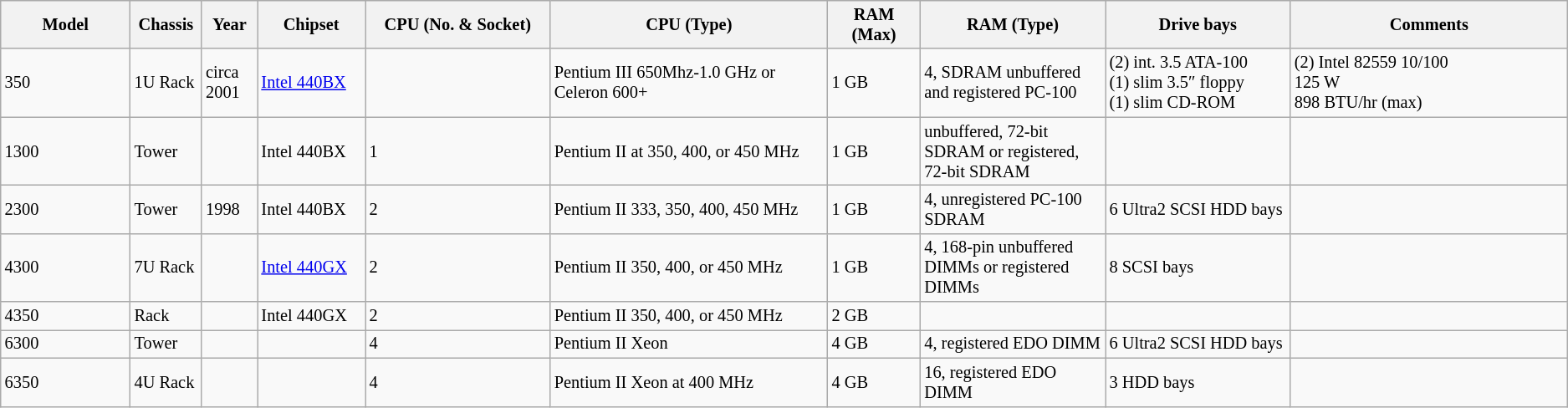<table class="wikitable collapsible collapsed" style="clear:both; font-size: 85%;">
<tr>
<th width="7%">Model</th>
<th width="3%">Chassis</th>
<th width="3%">Year</th>
<th width="5%">Chipset</th>
<th width="10%">CPU (No. & Socket)</th>
<th width="15%">CPU (Type)</th>
<th width="5%">RAM (Max)</th>
<th width="10%">RAM (Type)</th>
<th width="10%">Drive bays</th>
<th width="15%">Comments</th>
</tr>
<tr>
<td>350</td>
<td>1U Rack</td>
<td>circa 2001</td>
<td><a href='#'>Intel 440BX</a></td>
<td></td>
<td>Pentium III 650Mhz-1.0 GHz or<br>Celeron 600+</td>
<td>1 GB</td>
<td>4, SDRAM unbuffered and registered PC-100</td>
<td>(2) int. 3.5 ATA-100<br>(1) slim 3.5″ floppy<br>(1) slim CD-ROM</td>
<td>(2) Intel 82559 10/100<br>125 W<br>898 BTU/hr (max)</td>
</tr>
<tr>
<td>1300</td>
<td>Tower</td>
<td></td>
<td>Intel 440BX</td>
<td>1</td>
<td>Pentium II at 350, 400, or 450 MHz</td>
<td>1 GB</td>
<td>unbuffered, 72-bit SDRAM or registered, 72-bit SDRAM</td>
<td></td>
<td></td>
</tr>
<tr>
<td>2300</td>
<td>Tower</td>
<td>1998</td>
<td>Intel 440BX</td>
<td>2</td>
<td>Pentium II 333, 350, 400, 450 MHz</td>
<td>1 GB</td>
<td>4, unregistered PC-100 SDRAM</td>
<td>6 Ultra2 SCSI HDD bays</td>
<td></td>
</tr>
<tr>
<td>4300</td>
<td>7U Rack</td>
<td></td>
<td><a href='#'>Intel 440GX</a></td>
<td>2</td>
<td>Pentium II 350, 400, or 450 MHz</td>
<td>1 GB</td>
<td>4, 168-pin unbuffered DIMMs or registered DIMMs</td>
<td>8 SCSI bays</td>
<td></td>
</tr>
<tr>
<td>4350</td>
<td>Rack</td>
<td></td>
<td>Intel 440GX</td>
<td>2</td>
<td>Pentium II 350, 400, or 450 MHz</td>
<td>2 GB</td>
<td></td>
<td></td>
</tr>
<tr>
<td>6300</td>
<td>Tower</td>
<td></td>
<td></td>
<td>4</td>
<td>Pentium II Xeon</td>
<td>4 GB</td>
<td>4, registered EDO DIMM</td>
<td>6 Ultra2 SCSI HDD bays</td>
<td></td>
</tr>
<tr>
<td>6350</td>
<td>4U Rack</td>
<td></td>
<td></td>
<td>4</td>
<td>Pentium II Xeon at 400 MHz</td>
<td>4 GB</td>
<td>16, registered EDO DIMM</td>
<td>3 HDD bays</td>
<td></td>
</tr>
</table>
